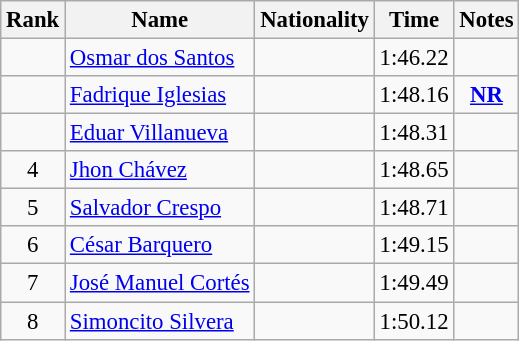<table class="wikitable sortable" style="text-align:center;font-size:95%">
<tr>
<th>Rank</th>
<th>Name</th>
<th>Nationality</th>
<th>Time</th>
<th>Notes</th>
</tr>
<tr>
<td></td>
<td align=left><a href='#'>Osmar dos Santos</a></td>
<td align=left></td>
<td>1:46.22</td>
<td></td>
</tr>
<tr>
<td></td>
<td align=left><a href='#'>Fadrique Iglesias</a></td>
<td align=left></td>
<td>1:48.16</td>
<td><strong><a href='#'>NR</a></strong></td>
</tr>
<tr>
<td></td>
<td align=left><a href='#'>Eduar Villanueva</a></td>
<td align=left></td>
<td>1:48.31</td>
<td></td>
</tr>
<tr>
<td>4</td>
<td align=left><a href='#'>Jhon Chávez</a></td>
<td align=left></td>
<td>1:48.65</td>
<td></td>
</tr>
<tr>
<td>5</td>
<td align=left><a href='#'>Salvador Crespo</a></td>
<td align=left></td>
<td>1:48.71</td>
<td></td>
</tr>
<tr>
<td>6</td>
<td align=left><a href='#'>César Barquero</a></td>
<td align=left></td>
<td>1:49.15</td>
<td></td>
</tr>
<tr>
<td>7</td>
<td align=left><a href='#'>José Manuel Cortés</a></td>
<td align=left></td>
<td>1:49.49</td>
<td></td>
</tr>
<tr>
<td>8</td>
<td align=left><a href='#'>Simoncito Silvera</a></td>
<td align=left></td>
<td>1:50.12</td>
<td></td>
</tr>
</table>
